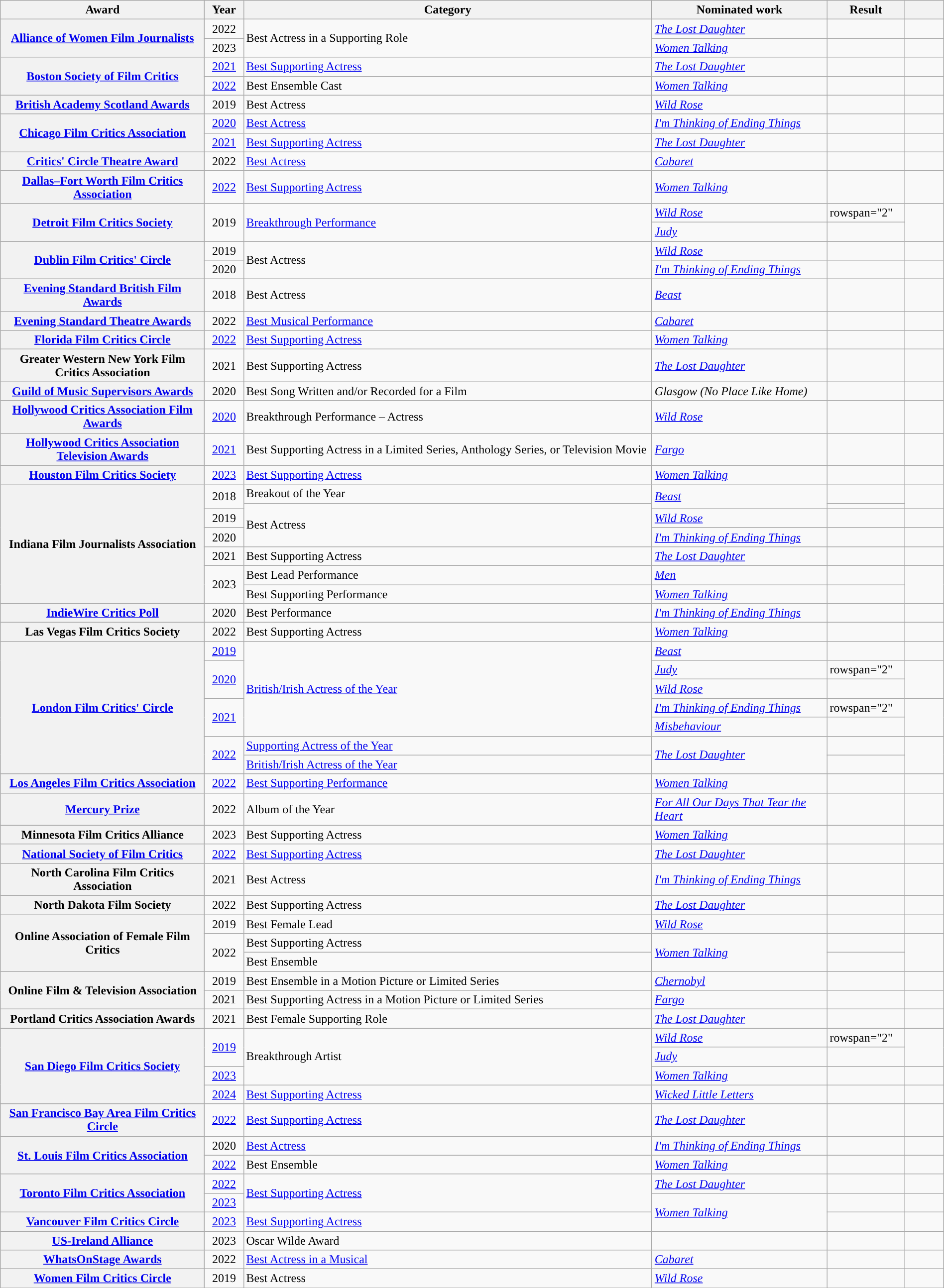<table class="wikitable sortable plainrowheaders" style="width:100%;">
<tr>
<th scope="col" style="width:21%;">Award</th>
<th scope="col" style="width:4%;">Year</th>
<th scope="col" style="width:42%;">Category</th>
<th scope="col" style="width:18%;">Nominated work</th>
<th scope="col" style="width:8%;">Result</th>
<th scope="col" style="width:4%;" class="unsortable"></th>
</tr>
<tr>
<th rowspan="2" scope="row"><a href='#'>Alliance of Women Film Journalists</a></th>
<td align="center">2022</td>
<td rowspan="2">Best Actress in a Supporting Role</td>
<td><em><a href='#'>The Lost Daughter</a></em></td>
<td></td>
<td align="center"></td>
</tr>
<tr>
<td align="center">2023</td>
<td><em><a href='#'>Women Talking</a></em></td>
<td></td>
<td align="center"></td>
</tr>
<tr>
<th rowspan="2" scope="row"><a href='#'>Boston Society of Film Critics</a></th>
<td align="center"><a href='#'>2021</a></td>
<td><a href='#'>Best Supporting Actress</a></td>
<td><em><a href='#'>The Lost Daughter</a></em></td>
<td></td>
<td align="center"></td>
</tr>
<tr>
<td align="center"><a href='#'>2022</a></td>
<td>Best Ensemble Cast</td>
<td><em><a href='#'>Women Talking</a></em></td>
<td></td>
<td align="center"></td>
</tr>
<tr>
<th scope="row"><a href='#'>British Academy Scotland Awards</a></th>
<td align="center">2019</td>
<td>Best Actress</td>
<td><em><a href='#'>Wild Rose</a></em></td>
<td></td>
<td></td>
</tr>
<tr>
<th rowspan="2" scope="row"><a href='#'>Chicago Film Critics Association</a></th>
<td align="center"><a href='#'>2020</a></td>
<td><a href='#'>Best Actress</a></td>
<td><em><a href='#'>I'm Thinking of Ending Things</a></em></td>
<td></td>
<td align="center"></td>
</tr>
<tr>
<td align="center"><a href='#'>2021</a></td>
<td><a href='#'>Best Supporting Actress</a></td>
<td><em><a href='#'>The Lost Daughter</a></em></td>
<td></td>
<td align="center"></td>
</tr>
<tr>
<th scope="row"><a href='#'>Critics' Circle Theatre Award</a></th>
<td align="center">2022</td>
<td><a href='#'>Best Actress</a></td>
<td><em><a href='#'>Cabaret</a></em></td>
<td></td>
<td align="center"></td>
</tr>
<tr>
<th scope="row"><a href='#'>Dallas–Fort Worth Film Critics Association</a></th>
<td align="center"><a href='#'>2022</a></td>
<td><a href='#'>Best Supporting Actress</a></td>
<td><em><a href='#'>Women Talking</a></em></td>
<td></td>
<td align="center"></td>
</tr>
<tr>
<th rowspan="2" scope="row"><a href='#'>Detroit Film Critics Society</a></th>
<td rowspan="2" align="center">2019</td>
<td rowspan="2"><a href='#'>Breakthrough Performance</a></td>
<td><em><a href='#'>Wild Rose</a></em></td>
<td>rowspan="2" </td>
<td rowspan="2"></td>
</tr>
<tr>
<td><em><a href='#'>Judy</a></em></td>
</tr>
<tr>
<th rowspan="2" scope="row"><a href='#'>Dublin Film Critics' Circle</a></th>
<td align="center">2019</td>
<td rowspan="2">Best Actress</td>
<td><em><a href='#'>Wild Rose</a></em></td>
<td></td>
<td align="center"></td>
</tr>
<tr>
<td align="center">2020</td>
<td><em><a href='#'>I'm Thinking of Ending Things</a></em></td>
<td></td>
<td align="center"></td>
</tr>
<tr>
<th scope="row"><a href='#'>Evening Standard British Film Awards</a></th>
<td align="center">2018</td>
<td>Best Actress</td>
<td><em><a href='#'>Beast</a></em></td>
<td></td>
<td align="center"></td>
</tr>
<tr>
<th scope="row"><a href='#'>Evening Standard Theatre Awards</a></th>
<td align="center">2022</td>
<td><a href='#'>Best Musical Performance</a></td>
<td><em><a href='#'>Cabaret</a></em></td>
<td></td>
<td align="center"></td>
</tr>
<tr>
<th scope="row"><a href='#'>Florida Film Critics Circle</a></th>
<td align="center"><a href='#'>2022</a></td>
<td><a href='#'>Best Supporting Actress</a></td>
<td><em><a href='#'>Women Talking</a></em></td>
<td></td>
<td align="center"></td>
</tr>
<tr>
<th scope="row">Greater Western New York Film Critics Association</th>
<td align="center">2021</td>
<td>Best Supporting Actress</td>
<td><em><a href='#'>The Lost Daughter</a></em></td>
<td></td>
<td></td>
</tr>
<tr>
<th scope="row"><a href='#'>Guild of Music Supervisors Awards</a></th>
<td align="center">2020</td>
<td>Best Song Written and/or Recorded for a Film</td>
<td><em>Glasgow (No Place Like Home)</em></td>
<td></td>
<td></td>
</tr>
<tr>
<th scope="row"><a href='#'>Hollywood Critics Association Film Awards</a></th>
<td align="center"><a href='#'>2020</a></td>
<td>Breakthrough Performance – Actress</td>
<td><em><a href='#'>Wild Rose</a></em></td>
<td></td>
<td align="center"></td>
</tr>
<tr>
<th scope="row"><a href='#'>Hollywood Critics Association Television Awards</a></th>
<td align="center"><a href='#'>2021</a></td>
<td>Best Supporting Actress in a Limited Series, Anthology Series, or Television Movie</td>
<td><em><a href='#'>Fargo</a></em></td>
<td></td>
<td align="center"></td>
</tr>
<tr>
<th scope="row"><a href='#'>Houston Film Critics Society</a></th>
<td align="center"><a href='#'>2023</a></td>
<td><a href='#'>Best Supporting Actress</a></td>
<td><em><a href='#'>Women Talking</a></em></td>
<td></td>
<td align="center"></td>
</tr>
<tr>
<th rowspan="7" scope="row">Indiana Film Journalists Association</th>
<td align="center" rowspan="2">2018</td>
<td>Breakout of the Year</td>
<td rowspan="2"><em><a href='#'>Beast</a></em></td>
<td></td>
<td rowspan="2" align="center"></td>
</tr>
<tr>
<td rowspan="3">Best Actress</td>
<td></td>
</tr>
<tr>
<td align="center">2019</td>
<td><em><a href='#'>Wild Rose</a></em></td>
<td></td>
<td align="center"></td>
</tr>
<tr>
<td align="center">2020</td>
<td><em><a href='#'>I'm Thinking of Ending Things</a></em></td>
<td></td>
<td align="center"></td>
</tr>
<tr>
<td align="center">2021</td>
<td>Best Supporting Actress</td>
<td><em><a href='#'>The Lost Daughter</a></em></td>
<td></td>
<td align="center"></td>
</tr>
<tr>
<td rowspan="2" align="center">2023</td>
<td>Best Lead Performance</td>
<td><em><a href='#'>Men</a></em></td>
<td></td>
<td rowspan="2" align="center"></td>
</tr>
<tr>
<td>Best Supporting Performance</td>
<td><em><a href='#'>Women Talking</a></em></td>
<td></td>
</tr>
<tr>
<th scope="row"><a href='#'>IndieWire Critics Poll</a></th>
<td align="center">2020</td>
<td>Best Performance</td>
<td><em><a href='#'>I'm Thinking of Ending Things</a></em></td>
<td></td>
<td align="center"></td>
</tr>
<tr>
<th scope="row">Las Vegas Film Critics Society</th>
<td align="center">2022</td>
<td>Best Supporting Actress</td>
<td><em><a href='#'>Women Talking</a></em></td>
<td></td>
<td align="center"></td>
</tr>
<tr>
<th rowspan="7" scope="row"><a href='#'>London Film Critics' Circle</a></th>
<td align="center"><a href='#'>2019</a></td>
<td rowspan="5"><a href='#'>British/Irish Actress of the Year</a></td>
<td><em><a href='#'>Beast</a></em></td>
<td></td>
<td align="center"></td>
</tr>
<tr>
<td rowspan="2" align="center"><a href='#'>2020</a></td>
<td><em><a href='#'>Judy</a></em></td>
<td>rowspan="2" </td>
<td rowspan="2" align="center"></td>
</tr>
<tr>
<td><em><a href='#'>Wild Rose</a></em></td>
</tr>
<tr>
<td align="center" rowspan="2"><a href='#'>2021</a></td>
<td><em><a href='#'>I'm Thinking of Ending Things</a></em></td>
<td>rowspan="2" </td>
<td rowspan="2" align="center"></td>
</tr>
<tr>
<td><em><a href='#'>Misbehaviour</a></em></td>
</tr>
<tr>
<td rowspan="2" align="center"><a href='#'>2022</a></td>
<td><a href='#'>Supporting Actress of the Year</a></td>
<td rowspan="2"><em><a href='#'>The Lost Daughter</a></em></td>
<td></td>
<td align="center" rowspan="2"></td>
</tr>
<tr>
<td><a href='#'>British/Irish Actress of the Year</a></td>
<td></td>
</tr>
<tr>
<th scope="row"><a href='#'>Los Angeles Film Critics Association</a></th>
<td align="center"><a href='#'>2022</a></td>
<td><a href='#'>Best Supporting Performance</a></td>
<td><em><a href='#'>Women Talking</a></em></td>
<td></td>
<td align="center"></td>
</tr>
<tr>
<th scope="row"><a href='#'>Mercury Prize</a></th>
<td align="center">2022</td>
<td>Album of the Year</td>
<td><em><a href='#'>For All Our Days That Tear the Heart</a></em></td>
<td></td>
<td align="center"></td>
</tr>
<tr>
<th scope="row">Minnesota Film Critics Alliance</th>
<td align="center">2023</td>
<td>Best Supporting Actress</td>
<td><em><a href='#'>Women Talking</a></em></td>
<td></td>
<td></td>
</tr>
<tr>
<th scope="row"><a href='#'>National Society of Film Critics</a></th>
<td align="center"><a href='#'>2022</a></td>
<td><a href='#'>Best Supporting Actress</a></td>
<td><em><a href='#'>The Lost Daughter</a></em></td>
<td></td>
<td align="center"></td>
</tr>
<tr>
<th scope="row">North Carolina Film Critics Association</th>
<td align="center">2021</td>
<td>Best Actress</td>
<td><em><a href='#'>I'm Thinking of Ending Things</a></em></td>
<td></td>
<td align="center"></td>
</tr>
<tr>
<th scope="row">North Dakota Film Society</th>
<td align="center">2022</td>
<td>Best Supporting Actress</td>
<td><em><a href='#'>The Lost Daughter</a></em></td>
<td></td>
<td></td>
</tr>
<tr>
<th rowspan="3" scope="row">Online Association of Female Film Critics</th>
<td align="center">2019</td>
<td>Best Female Lead</td>
<td><em><a href='#'>Wild Rose</a></em></td>
<td></td>
<td align="center"></td>
</tr>
<tr>
<td rowspan="2" align="center">2022</td>
<td>Best Supporting Actress</td>
<td rowspan="2"><em><a href='#'>Women Talking</a></em></td>
<td></td>
<td rowspan="2" align="center"></td>
</tr>
<tr>
<td>Best Ensemble</td>
<td></td>
</tr>
<tr>
<th rowspan="2" scope="row">Online Film & Television Association</th>
<td align="center">2019</td>
<td>Best Ensemble in a Motion Picture or Limited Series</td>
<td><em><a href='#'>Chernobyl</a></em></td>
<td></td>
<td></td>
</tr>
<tr>
<td align="center">2021</td>
<td>Best Supporting Actress in a Motion Picture or Limited Series</td>
<td><em><a href='#'>Fargo</a></em></td>
<td></td>
<td></td>
</tr>
<tr>
<th scope="row">Portland Critics Association Awards</th>
<td align="center">2021</td>
<td>Best Female Supporting Role</td>
<td><em><a href='#'>The Lost Daughter</a></em></td>
<td></td>
<td align="center"></td>
</tr>
<tr>
<th rowspan="4" scope="row"><a href='#'>San Diego Film Critics Society</a></th>
<td rowspan="2" align="center"><a href='#'>2019</a></td>
<td rowspan="3">Breakthrough Artist</td>
<td><em><a href='#'>Wild Rose</a></em></td>
<td>rowspan="2" </td>
<td rowspan="2" align="center"></td>
</tr>
<tr>
<td><em><a href='#'>Judy</a></em></td>
</tr>
<tr>
<td align="center"><a href='#'>2023</a></td>
<td><em><a href='#'>Women Talking</a></em></td>
<td></td>
<td align="center"></td>
</tr>
<tr>
<td align="center"><a href='#'>2024</a></td>
<td><a href='#'>Best Supporting Actress</a></td>
<td><em><a href='#'>Wicked Little Letters</a></em></td>
<td></td>
<td align="center"></td>
</tr>
<tr>
<th scope="row"><a href='#'>San Francisco Bay Area Film Critics Circle</a></th>
<td align="center"><a href='#'>2022</a></td>
<td><a href='#'>Best Supporting Actress</a></td>
<td><em><a href='#'>The Lost Daughter</a></em></td>
<td></td>
<td align="center"></td>
</tr>
<tr>
<th rowspan="2" scope="row"><a href='#'>St. Louis Film Critics Association</a></th>
<td align="center">2020</td>
<td><a href='#'>Best Actress</a></td>
<td><em><a href='#'>I'm Thinking of Ending Things</a></em></td>
<td></td>
<td align="center"></td>
</tr>
<tr>
<td align="center"><a href='#'>2022</a></td>
<td>Best Ensemble</td>
<td><em><a href='#'>Women Talking</a></em></td>
<td></td>
<td align="center"></td>
</tr>
<tr>
<th rowspan="2" scope="row"><a href='#'>Toronto Film Critics Association</a></th>
<td align="center"><a href='#'>2022</a></td>
<td rowspan="2"><a href='#'>Best Supporting Actress</a></td>
<td><em><a href='#'>The Lost Daughter</a></em></td>
<td></td>
<td></td>
</tr>
<tr>
<td align="center"><a href='#'>2023</a></td>
<td rowspan="2"><em><a href='#'>Women Talking</a></em></td>
<td></td>
<td align="center"></td>
</tr>
<tr>
<th scope="row"><a href='#'>Vancouver Film Critics Circle</a></th>
<td align="center"><a href='#'>2023</a></td>
<td><a href='#'>Best Supporting Actress</a></td>
<td></td>
<td align="center"></td>
</tr>
<tr>
<th scope="row"><a href='#'>US-Ireland Alliance</a></th>
<td align="center">2023</td>
<td>Oscar Wilde Award</td>
<td></td>
<td></td>
<td></td>
</tr>
<tr>
<th scope="row"><a href='#'>WhatsOnStage Awards</a></th>
<td align="center">2022</td>
<td><a href='#'>Best Actress in a Musical</a></td>
<td><em><a href='#'>Cabaret</a></em></td>
<td></td>
<td align="center"></td>
</tr>
<tr>
<th scope="row"><a href='#'>Women Film Critics Circle</a></th>
<td align="center">2019</td>
<td>Best Actress</td>
<td><em><a href='#'>Wild Rose</a></em></td>
<td></td>
<td align="center"></td>
</tr>
<tr>
</tr>
</table>
